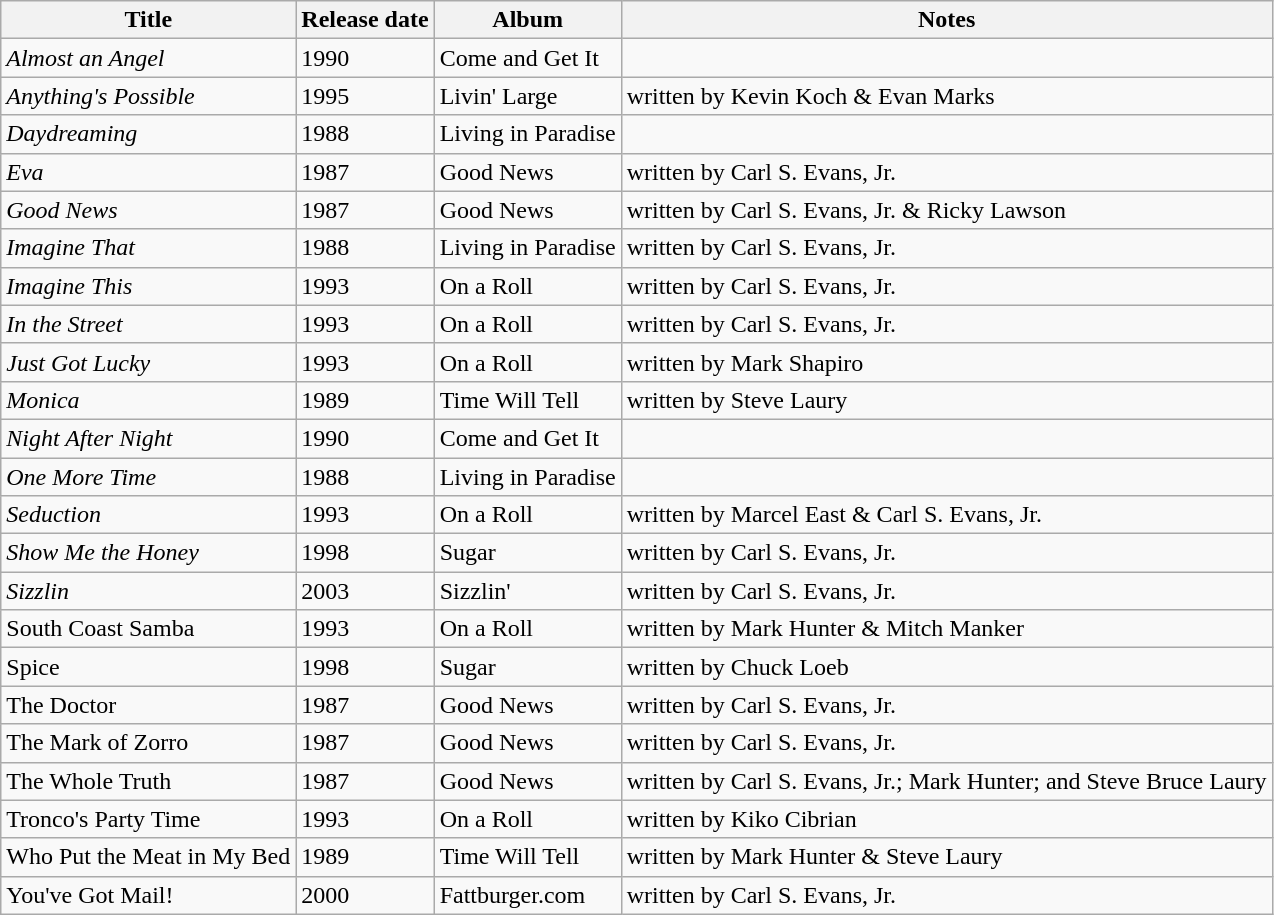<table class="wikitable sortable">
<tr>
<th>Title</th>
<th>Release date</th>
<th>Album</th>
<th>Notes</th>
</tr>
<tr>
<td><em>Almost an Angel</em></td>
<td>1990</td>
<td>Come and Get It</td>
<td></td>
</tr>
<tr>
<td><em>Anything's Possible</em></td>
<td>1995</td>
<td>Livin' Large</td>
<td>written by Kevin Koch & Evan Marks</td>
</tr>
<tr>
<td><em>Daydreaming</em></td>
<td>1988</td>
<td>Living in Paradise</td>
<td></td>
</tr>
<tr>
<td><em>Eva</em></td>
<td>1987</td>
<td>Good News</td>
<td>written by Carl S. Evans, Jr.</td>
</tr>
<tr>
<td><em>Good News</em></td>
<td>1987</td>
<td>Good News</td>
<td>written by Carl S. Evans, Jr. & Ricky Lawson</td>
</tr>
<tr>
<td><em>Imagine That</em></td>
<td>1988</td>
<td>Living in Paradise</td>
<td>written by Carl S. Evans, Jr.</td>
</tr>
<tr>
<td><em>Imagine This</em></td>
<td>1993</td>
<td>On a Roll</td>
<td>written by Carl S. Evans, Jr.</td>
</tr>
<tr>
<td><em>In the Street</em></td>
<td>1993</td>
<td>On a Roll</td>
<td>written by Carl S. Evans, Jr.</td>
</tr>
<tr>
<td><em>Just Got Lucky</em></td>
<td>1993</td>
<td>On a Roll</td>
<td>written by Mark Shapiro</td>
</tr>
<tr>
<td><em>Monica</em></td>
<td>1989</td>
<td>Time Will Tell</td>
<td>written by Steve Laury</td>
</tr>
<tr>
<td><em>Night After Night</em></td>
<td>1990</td>
<td>Come and Get It</td>
<td></td>
</tr>
<tr>
<td><em>One More Time</em></td>
<td>1988</td>
<td>Living in Paradise</td>
<td></td>
</tr>
<tr>
<td><em>Seduction</em></td>
<td>1993</td>
<td>On a Roll</td>
<td>written by Marcel East & Carl S. Evans, Jr.</td>
</tr>
<tr>
<td><em>Show Me the Honey</em></td>
<td>1998</td>
<td>Sugar</td>
<td>written by Carl S. Evans, Jr.</td>
</tr>
<tr>
<td><em>Sizzlin<strong></td>
<td>2003</td>
<td>Sizzlin'</td>
<td>written by Carl S. Evans, Jr.</td>
</tr>
<tr>
<td></em>South Coast Samba<em></td>
<td>1993</td>
<td>On a Roll</td>
<td>written by Mark Hunter & Mitch Manker</td>
</tr>
<tr>
<td></em>Spice<em></td>
<td>1998</td>
<td>Sugar</td>
<td>written by Chuck Loeb</td>
</tr>
<tr>
<td></em>The Doctor<em></td>
<td>1987</td>
<td>Good News</td>
<td>written by Carl S. Evans, Jr.</td>
</tr>
<tr>
<td></em>The Mark of Zorro<em></td>
<td>1987</td>
<td>Good News</td>
<td>written by Carl S. Evans, Jr.</td>
</tr>
<tr>
<td></em>The Whole Truth<em></td>
<td>1987</td>
<td>Good News</td>
<td>written by Carl S. Evans, Jr.; Mark Hunter; and Steve Bruce Laury</td>
</tr>
<tr>
<td></em>Tronco's Party Time<em></td>
<td>1993</td>
<td>On a Roll</td>
<td>written by Kiko Cibrian</td>
</tr>
<tr>
<td></em>Who Put the Meat in My Bed<em></td>
<td>1989</td>
<td>Time Will Tell</td>
<td>written by Mark Hunter & Steve Laury</td>
</tr>
<tr>
<td></em>You've Got Mail!<em></td>
<td>2000</td>
<td>Fattburger.com</td>
<td>written by Carl S. Evans, Jr.</td>
</tr>
</table>
